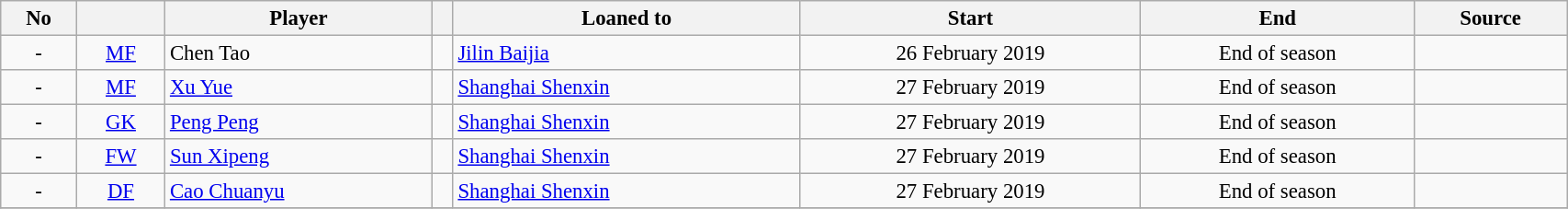<table class="wikitable sortable" style="width:90%; text-align:left; font-size:95%;">
<tr>
<th>No</th>
<th></th>
<th>Player</th>
<th></th>
<th>Loaned to</th>
<th class="unsortable">Start</th>
<th class="unsortable">End</th>
<th>Source</th>
</tr>
<tr>
<td align=center>-</td>
<td align=center><a href='#'>MF</a></td>
<td align=left> Chen Tao</td>
<td align=center></td>
<td align=left> <a href='#'>Jilin Baijia</a></td>
<td align=center>26 February 2019</td>
<td align=center>End of season</td>
<td align=center></td>
</tr>
<tr>
<td align=center>-</td>
<td align=center><a href='#'>MF</a></td>
<td align=left> <a href='#'>Xu Yue</a></td>
<td align=center></td>
<td align=left> <a href='#'>Shanghai Shenxin</a></td>
<td align=center>27 February 2019</td>
<td align=center>End of season</td>
<td align=center></td>
</tr>
<tr>
<td align=center>-</td>
<td align=center><a href='#'>GK</a></td>
<td align=left> <a href='#'>Peng Peng</a></td>
<td align=center></td>
<td align=left> <a href='#'>Shanghai Shenxin</a></td>
<td align=center>27 February 2019</td>
<td align=center>End of season</td>
<td align=center></td>
</tr>
<tr>
<td align=center>-</td>
<td align=center><a href='#'>FW</a></td>
<td align=left> <a href='#'>Sun Xipeng</a></td>
<td align=center></td>
<td align=left> <a href='#'>Shanghai Shenxin</a></td>
<td align=center>27 February 2019</td>
<td align=center>End of season</td>
<td align=center></td>
</tr>
<tr>
<td align=center>-</td>
<td align=center><a href='#'>DF</a></td>
<td align=left> <a href='#'>Cao Chuanyu</a></td>
<td align=center></td>
<td align=left> <a href='#'>Shanghai Shenxin</a></td>
<td align=center>27 February 2019</td>
<td align=center>End of season</td>
<td align=center></td>
</tr>
<tr>
</tr>
</table>
